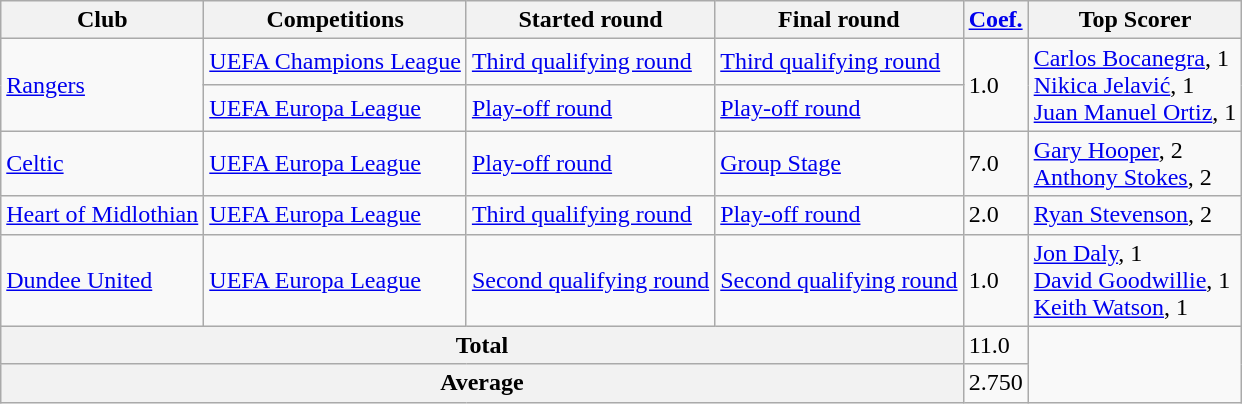<table class="wikitable">
<tr>
<th>Club</th>
<th>Competitions</th>
<th>Started round</th>
<th>Final round</th>
<th><a href='#'>Coef.</a></th>
<th>Top Scorer</th>
</tr>
<tr>
<td rowspan=2><a href='#'>Rangers</a></td>
<td><a href='#'>UEFA Champions League</a></td>
<td><a href='#'>Third qualifying round</a></td>
<td><a href='#'>Third qualifying round</a></td>
<td rowspan=2>1.0</td>
<td rowspan=2> <a href='#'>Carlos Bocanegra</a>, 1 <br>  <a href='#'>Nikica Jelavić</a>, 1 <br>  <a href='#'>Juan Manuel Ortiz</a>, 1</td>
</tr>
<tr>
<td><a href='#'>UEFA Europa League</a></td>
<td><a href='#'>Play-off round</a></td>
<td><a href='#'>Play-off round</a></td>
</tr>
<tr>
<td><a href='#'>Celtic</a></td>
<td><a href='#'>UEFA Europa League</a></td>
<td><a href='#'>Play-off round</a></td>
<td><a href='#'>Group Stage</a></td>
<td>7.0</td>
<td> <a href='#'>Gary Hooper</a>, 2 <br>  <a href='#'>Anthony Stokes</a>, 2</td>
</tr>
<tr>
<td><a href='#'>Heart of Midlothian</a></td>
<td><a href='#'>UEFA Europa League</a></td>
<td><a href='#'>Third qualifying round</a></td>
<td><a href='#'>Play-off round</a></td>
<td>2.0</td>
<td> <a href='#'>Ryan Stevenson</a>, 2</td>
</tr>
<tr>
<td><a href='#'>Dundee United</a></td>
<td><a href='#'>UEFA Europa League</a></td>
<td><a href='#'>Second qualifying round</a></td>
<td><a href='#'>Second qualifying round</a></td>
<td>1.0</td>
<td> <a href='#'>Jon Daly</a>, 1 <br>  <a href='#'>David Goodwillie</a>, 1 <br>  <a href='#'>Keith Watson</a>, 1</td>
</tr>
<tr>
<th colspan=4>Total</th>
<td>11.0</td>
</tr>
<tr>
<th colspan=4>Average</th>
<td>2.750</td>
</tr>
</table>
